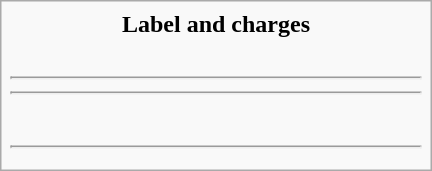<table class="infobox" style="width:18em; text-align:left;">
<tr>
<td colspan="2" style="text-align:center;"><div><strong>Label and charges</strong><br><br></div> <hr><hr> <br><hr> </td>
</tr>
</table>
